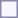<table style="border:1px solid #8888aa; background:#f7f8ff; padding:5px; font-size:95%; margin:0 12px 12px 0;">
</table>
